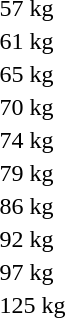<table>
<tr>
<td rowspan=2>57 kg<br></td>
<td rowspan=2></td>
<td rowspan=2></td>
<td></td>
</tr>
<tr>
<td></td>
</tr>
<tr>
<td rowspan=2>61 kg<br></td>
<td rowspan=2></td>
<td rowspan=2></td>
<td></td>
</tr>
<tr>
<td></td>
</tr>
<tr>
<td rowspan=2>65 kg<br></td>
<td rowspan=2></td>
<td rowspan=2></td>
<td></td>
</tr>
<tr>
<td></td>
</tr>
<tr>
<td rowspan=2>70 kg<br></td>
<td rowspan=2></td>
<td rowspan=2></td>
<td></td>
</tr>
<tr>
<td></td>
</tr>
<tr>
<td rowspan=2>74 kg<br></td>
<td rowspan=2></td>
<td rowspan=2></td>
<td></td>
</tr>
<tr>
<td></td>
</tr>
<tr>
<td rowspan=2>79 kg<br></td>
<td rowspan=2></td>
<td rowspan=2></td>
<td></td>
</tr>
<tr>
<td></td>
</tr>
<tr>
<td rowspan=2>86 kg<br></td>
<td rowspan=2></td>
<td rowspan=2></td>
<td></td>
</tr>
<tr>
<td></td>
</tr>
<tr>
<td rowspan=2>92 kg<br></td>
<td rowspan=2></td>
<td rowspan=2></td>
<td></td>
</tr>
<tr>
<td></td>
</tr>
<tr>
<td rowspan=2>97 kg<br></td>
<td rowspan=2></td>
<td rowspan=2></td>
<td></td>
</tr>
<tr>
<td></td>
</tr>
<tr>
<td rowspan=2>125 kg<br></td>
<td rowspan=2></td>
<td rowspan=2></td>
<td></td>
</tr>
<tr>
<td></td>
</tr>
</table>
